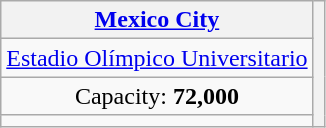<table class=wikitable style="text-align:center"">
<tr>
<th><a href='#'>Mexico City</a></th>
<th rowspan="4"></th>
</tr>
<tr>
<td><a href='#'>Estadio Olímpico Universitario</a></td>
</tr>
<tr>
<td>Capacity: <strong>72,000</strong></td>
</tr>
<tr>
<td></td>
</tr>
</table>
